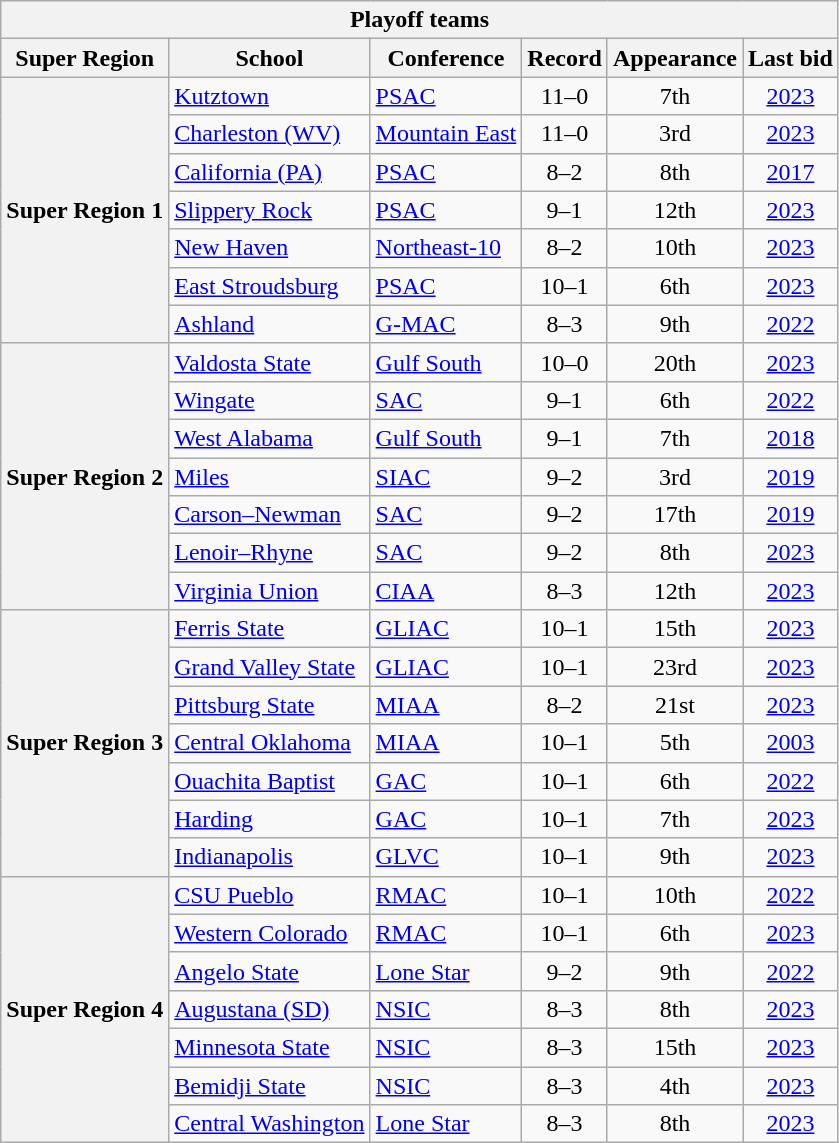<table class="wikitable sortable" style="text-align: left;">
<tr>
<th colspan="6" style=>Playoff teams</th>
</tr>
<tr style=>
<th>Super Region</th>
<th>School</th>
<th>Conference</th>
<th>Record</th>
<th>Appearance</th>
<th>Last bid</th>
</tr>
<tr>
<th rowspan=7>Super Region 1</th>
<td><a href='#'>Kutztown</a></td>
<td><a href='#'>PSAC</a></td>
<td align=center>11–0</td>
<td align=center>7th</td>
<td align=center><a href='#'>2023</a></td>
</tr>
<tr>
<td><a href='#'>Charleston (WV)</a></td>
<td><a href='#'>Mountain East</a></td>
<td align=center>11–0</td>
<td align=center>3rd</td>
<td align=center><a href='#'>2023</a></td>
</tr>
<tr>
<td><a href='#'>California (PA)</a></td>
<td><a href='#'>PSAC</a></td>
<td align=center>8–2</td>
<td align=center>8th</td>
<td align=center><a href='#'>2017</a></td>
</tr>
<tr>
<td><a href='#'>Slippery Rock</a></td>
<td><a href='#'>PSAC</a></td>
<td align=center>9–1</td>
<td align=center>12th</td>
<td align=center><a href='#'>2023</a></td>
</tr>
<tr>
<td><a href='#'>New Haven</a></td>
<td><a href='#'>Northeast-10</a></td>
<td align=center>8–2</td>
<td align=center>10th</td>
<td align=center><a href='#'>2023</a></td>
</tr>
<tr>
<td><a href='#'>East Stroudsburg</a></td>
<td><a href='#'>PSAC</a></td>
<td align=center>10–1</td>
<td align=center>6th</td>
<td align=center><a href='#'>2023</a></td>
</tr>
<tr>
<td><a href='#'>Ashland</a></td>
<td><a href='#'>G-MAC</a></td>
<td align=center>8–3</td>
<td align=center>9th</td>
<td align=center><a href='#'>2022</a></td>
</tr>
<tr>
<th rowspan=7>Super Region 2</th>
<td><a href='#'>Valdosta State</a></td>
<td><a href='#'>Gulf South</a></td>
<td align=center>10–0</td>
<td align=center>20th</td>
<td align=center><a href='#'>2023</a></td>
</tr>
<tr>
<td><a href='#'>Wingate</a></td>
<td><a href='#'>SAC</a></td>
<td align=center>9–1</td>
<td align=center>6th</td>
<td align=center><a href='#'>2022</a></td>
</tr>
<tr>
<td><a href='#'>West Alabama</a></td>
<td><a href='#'>Gulf South</a></td>
<td align=center>9–1</td>
<td align=center>7th</td>
<td align=center><a href='#'>2018</a></td>
</tr>
<tr>
<td><a href='#'>Miles</a></td>
<td><a href='#'>SIAC</a></td>
<td align=center>9–2</td>
<td align=center>3rd</td>
<td align=center><a href='#'>2019</a></td>
</tr>
<tr>
<td><a href='#'>Carson–Newman</a></td>
<td><a href='#'>SAC</a></td>
<td align=center>9–2</td>
<td align=center>17th</td>
<td align=center><a href='#'>2019</a></td>
</tr>
<tr>
<td><a href='#'>Lenoir–Rhyne</a></td>
<td><a href='#'>SAC</a></td>
<td align=center>9–2</td>
<td align=center>8th</td>
<td align=center><a href='#'>2023</a></td>
</tr>
<tr>
<td><a href='#'>Virginia Union</a></td>
<td><a href='#'>CIAA</a></td>
<td align=center>8–3</td>
<td align=center>12th</td>
<td align=center><a href='#'>2023</a></td>
</tr>
<tr>
<th rowspan=7>Super Region 3</th>
<td><a href='#'>Ferris State</a></td>
<td><a href='#'>GLIAC</a></td>
<td align=center>10–1</td>
<td align=center>15th</td>
<td align=center><a href='#'>2023</a></td>
</tr>
<tr>
<td><a href='#'>Grand Valley State</a></td>
<td><a href='#'>GLIAC</a></td>
<td align=center>10–1</td>
<td align=center>23rd</td>
<td align=center><a href='#'>2023</a></td>
</tr>
<tr>
<td><a href='#'>Pittsburg State</a></td>
<td><a href='#'>MIAA</a></td>
<td align=center>8–2</td>
<td align=center>21st</td>
<td align=center><a href='#'>2023</a></td>
</tr>
<tr>
<td><a href='#'>Central Oklahoma</a></td>
<td><a href='#'>MIAA</a></td>
<td align=center>10–1</td>
<td align=center>5th</td>
<td align=center><a href='#'>2003</a></td>
</tr>
<tr>
<td><a href='#'>Ouachita Baptist</a></td>
<td><a href='#'>GAC</a></td>
<td align=center>10–1</td>
<td align=center>6th</td>
<td align=center><a href='#'>2022</a></td>
</tr>
<tr>
<td><a href='#'>Harding</a></td>
<td><a href='#'>GAC</a></td>
<td align=center>10–1</td>
<td align=center>7th</td>
<td align=center><a href='#'>2023</a></td>
</tr>
<tr>
<td><a href='#'>Indianapolis</a></td>
<td><a href='#'>GLVC</a></td>
<td align=center>10–1</td>
<td align=center>9th</td>
<td align=center><a href='#'>2023</a></td>
</tr>
<tr>
<th rowspan=7>Super Region 4</th>
<td><a href='#'>CSU Pueblo</a></td>
<td><a href='#'>RMAC</a></td>
<td align=center>10–1</td>
<td align=center>10th</td>
<td align=center><a href='#'>2022</a></td>
</tr>
<tr>
<td><a href='#'>Western Colorado</a></td>
<td><a href='#'>RMAC</a></td>
<td align=center>10–1</td>
<td align=center>6th</td>
<td align=center><a href='#'>2023</a></td>
</tr>
<tr>
<td><a href='#'>Angelo State</a></td>
<td><a href='#'>Lone Star</a></td>
<td align=center>9–2</td>
<td align=center>9th</td>
<td align=center><a href='#'>2022</a></td>
</tr>
<tr>
<td><a href='#'>Augustana (SD)</a></td>
<td><a href='#'>NSIC</a></td>
<td align=center>8–3</td>
<td align=center>8th</td>
<td align=center><a href='#'>2023</a></td>
</tr>
<tr>
<td><a href='#'>Minnesota State</a></td>
<td><a href='#'>NSIC</a></td>
<td align=center>8–3</td>
<td align=center>15th</td>
<td align=center><a href='#'>2023</a></td>
</tr>
<tr>
<td><a href='#'>Bemidji State</a></td>
<td><a href='#'>NSIC</a></td>
<td align=center>8–3</td>
<td align=center>4th</td>
<td align=center><a href='#'>2023</a></td>
</tr>
<tr>
<td><a href='#'>Central Washington</a></td>
<td><a href='#'>Lone Star</a></td>
<td align=center>8–3</td>
<td align=center>8th</td>
<td align=center><a href='#'>2023</a></td>
</tr>
</table>
